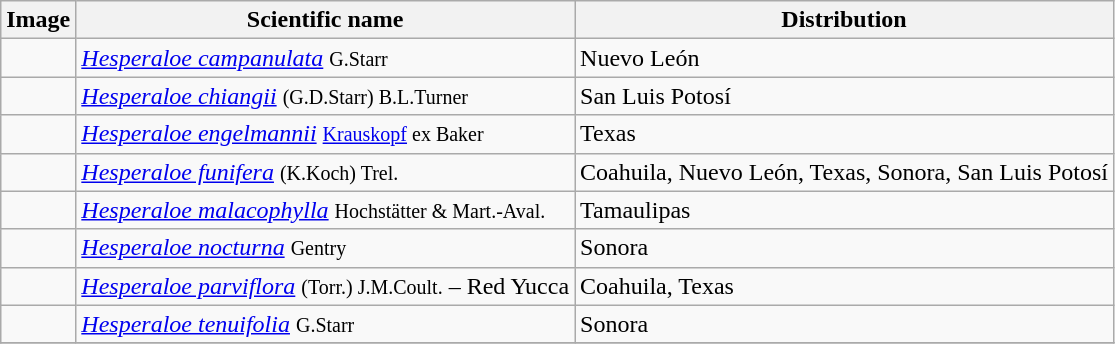<table class="wikitable">
<tr>
<th>Image</th>
<th>Scientific name</th>
<th>Distribution</th>
</tr>
<tr>
<td></td>
<td><em><a href='#'>Hesperaloe campanulata</a></em> <small>G.Starr</small></td>
<td>Nuevo León</td>
</tr>
<tr>
<td></td>
<td><em><a href='#'>Hesperaloe chiangii</a></em> <small>(G.D.Starr) B.L.Turner</small></td>
<td>San Luis Potosí</td>
</tr>
<tr>
<td></td>
<td><em><a href='#'>Hesperaloe engelmannii</a></em> <small><a href='#'>Krauskopf</a> ex Baker</small></td>
<td>Texas</td>
</tr>
<tr>
<td></td>
<td><em><a href='#'>Hesperaloe funifera</a></em> <small>(K.Koch) Trel.</small></td>
<td>Coahuila, Nuevo León, Texas, Sonora, San Luis Potosí</td>
</tr>
<tr>
<td></td>
<td><em><a href='#'>Hesperaloe malacophylla</a></em> <small>Hochstätter & Mart.-Aval.</small></td>
<td>Tamaulipas</td>
</tr>
<tr>
<td></td>
<td><em><a href='#'>Hesperaloe nocturna</a></em> <small>Gentry</small></td>
<td>Sonora</td>
</tr>
<tr>
<td></td>
<td><em><a href='#'>Hesperaloe parviflora</a></em> <small>(Torr.) J.M.Coult.</small> – Red Yucca</td>
<td>Coahuila, Texas</td>
</tr>
<tr>
<td></td>
<td><em><a href='#'>Hesperaloe tenuifolia</a></em> <small>G.Starr</small></td>
<td>Sonora</td>
</tr>
<tr>
</tr>
</table>
